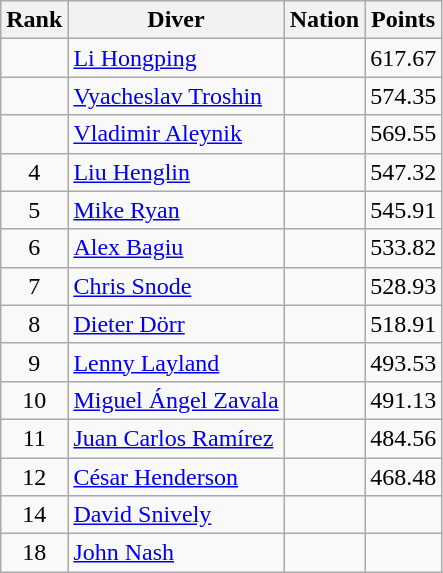<table class="wikitable sortable" style="text-align:center">
<tr>
<th>Rank</th>
<th>Diver</th>
<th>Nation</th>
<th>Points</th>
</tr>
<tr>
<td></td>
<td align=left><a href='#'>Li Hongping</a></td>
<td align=left></td>
<td>617.67</td>
</tr>
<tr>
<td></td>
<td align=left><a href='#'>Vyacheslav Troshin</a></td>
<td align=left></td>
<td>574.35</td>
</tr>
<tr>
<td></td>
<td align=left><a href='#'>Vladimir Aleynik</a></td>
<td align=left></td>
<td>569.55</td>
</tr>
<tr>
<td>4</td>
<td align=left><a href='#'>Liu Henglin</a></td>
<td align=left></td>
<td>547.32</td>
</tr>
<tr>
<td>5</td>
<td align=left><a href='#'>Mike Ryan</a></td>
<td align=left></td>
<td>545.91</td>
</tr>
<tr>
<td>6</td>
<td align=left><a href='#'>Alex Bagiu</a></td>
<td align=left></td>
<td>533.82</td>
</tr>
<tr>
<td>7</td>
<td align=left><a href='#'>Chris Snode</a></td>
<td align=left></td>
<td>528.93</td>
</tr>
<tr>
<td>8</td>
<td align=left><a href='#'>Dieter Dörr</a></td>
<td align=left></td>
<td>518.91</td>
</tr>
<tr>
<td>9</td>
<td align=left><a href='#'>Lenny Layland</a></td>
<td align=left></td>
<td>493.53</td>
</tr>
<tr>
<td>10</td>
<td align=left><a href='#'>Miguel Ángel Zavala</a></td>
<td align=left></td>
<td>491.13</td>
</tr>
<tr>
<td>11</td>
<td align=left><a href='#'>Juan Carlos Ramírez</a></td>
<td align=left></td>
<td>484.56</td>
</tr>
<tr>
<td>12</td>
<td align=left><a href='#'>César Henderson</a></td>
<td align=left></td>
<td>468.48</td>
</tr>
<tr>
<td>14</td>
<td align=left><a href='#'>David Snively</a></td>
<td align=left></td>
<td></td>
</tr>
<tr>
<td>18</td>
<td align=left><a href='#'>John Nash</a></td>
<td align=left></td>
<td></td>
</tr>
</table>
